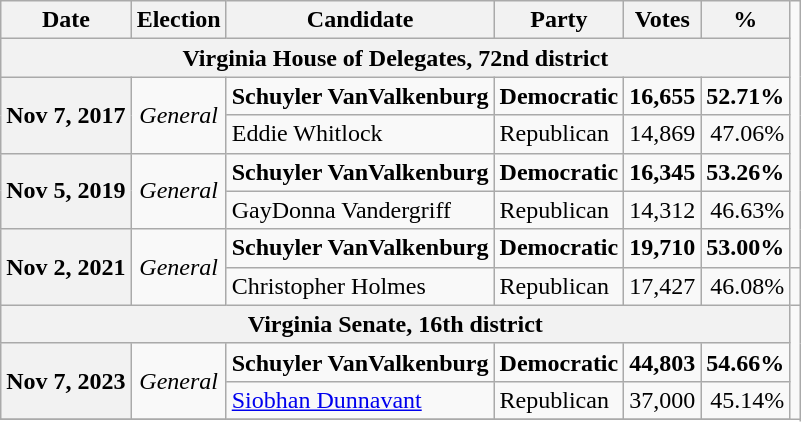<table class="wikitable">
<tr>
<th>Date</th>
<th>Election</th>
<th>Candidate</th>
<th>Party</th>
<th>Votes</th>
<th>%</th>
</tr>
<tr>
<th colspan="6">Virginia House of Delegates, 72nd district</th>
</tr>
<tr>
<th rowspan="2">Nov 7, 2017</th>
<td rowspan="2" align="center"><em>General</em></td>
<td><strong>Schuyler VanValkenburg</strong></td>
<td><strong>Democratic</strong></td>
<td align="right"><strong>16,655</strong></td>
<td align="right"><strong>52.71%</strong></td>
</tr>
<tr>
<td>Eddie Whitlock</td>
<td>Republican</td>
<td align="right">14,869</td>
<td align="right">47.06%</td>
</tr>
<tr>
<th rowspan="2">Nov 5, 2019</th>
<td rowspan="2" align="center"><em>General</em></td>
<td><strong>Schuyler VanValkenburg</strong></td>
<td><strong>Democratic</strong></td>
<td align="right"><strong>16,345</strong></td>
<td align="right"><strong>53.26%</strong></td>
</tr>
<tr>
<td>GayDonna Vandergriff</td>
<td>Republican</td>
<td align="right">14,312</td>
<td align="right">46.63%</td>
</tr>
<tr>
<th rowspan="2">Nov 2, 2021</th>
<td rowspan="2" align="center"><em>General</em></td>
<td><strong>Schuyler VanValkenburg</strong></td>
<td><strong>Democratic</strong></td>
<td align="right"><strong>19,710</strong></td>
<td align="right"><strong>53.00%</strong></td>
</tr>
<tr>
<td>Christopher Holmes</td>
<td>Republican</td>
<td align="right">17,427</td>
<td align="right">46.08%</td>
<td></td>
</tr>
<tr>
<th colspan="6">Virginia Senate, 16th district</th>
</tr>
<tr>
<th rowspan="2">Nov 7, 2023</th>
<td rowspan="2" align="center"><em>General</em></td>
<td><strong>Schuyler VanValkenburg</strong></td>
<td><strong>Democratic</strong></td>
<td align="right"><strong>44,803</strong></td>
<td align="right"><strong>54.66%</strong></td>
</tr>
<tr>
<td><a href='#'>Siobhan Dunnavant</a></td>
<td>Republican</td>
<td align="right">37,000</td>
<td align="right">45.14%</td>
</tr>
<tr>
</tr>
</table>
